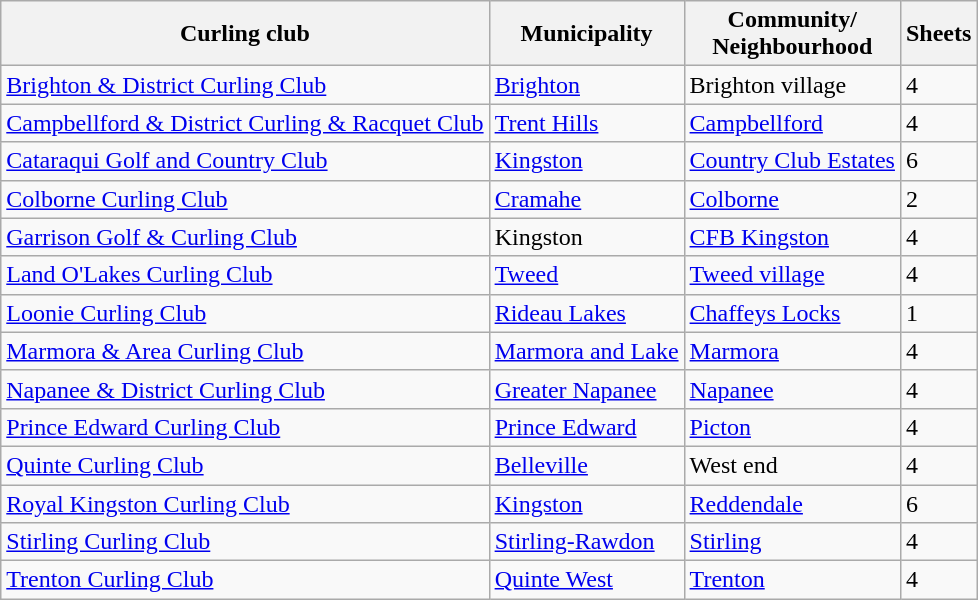<table class="wikitable">
<tr>
<th>Curling club</th>
<th>Municipality</th>
<th>Community/<br>Neighbourhood</th>
<th>Sheets</th>
</tr>
<tr>
<td><a href='#'>Brighton & District Curling Club</a></td>
<td><a href='#'>Brighton</a></td>
<td>Brighton village</td>
<td>4</td>
</tr>
<tr>
<td><a href='#'>Campbellford & District Curling & Racquet Club</a></td>
<td><a href='#'>Trent Hills</a></td>
<td><a href='#'>Campbellford</a></td>
<td>4</td>
</tr>
<tr>
<td><a href='#'>Cataraqui Golf and Country Club</a></td>
<td><a href='#'>Kingston</a></td>
<td><a href='#'>Country Club Estates</a></td>
<td>6</td>
</tr>
<tr>
<td><a href='#'>Colborne Curling Club</a></td>
<td><a href='#'>Cramahe</a></td>
<td><a href='#'>Colborne</a></td>
<td>2</td>
</tr>
<tr>
<td><a href='#'>Garrison Golf & Curling Club</a></td>
<td>Kingston</td>
<td><a href='#'>CFB Kingston</a></td>
<td>4</td>
</tr>
<tr>
<td><a href='#'>Land O'Lakes Curling Club</a></td>
<td><a href='#'>Tweed</a></td>
<td><a href='#'>Tweed village</a></td>
<td>4</td>
</tr>
<tr>
<td><a href='#'>Loonie Curling Club</a></td>
<td><a href='#'>Rideau Lakes</a></td>
<td><a href='#'>Chaffeys Locks</a></td>
<td>1</td>
</tr>
<tr>
<td><a href='#'>Marmora & Area Curling Club</a></td>
<td><a href='#'>Marmora and Lake</a></td>
<td><a href='#'>Marmora</a></td>
<td>4</td>
</tr>
<tr>
<td><a href='#'>Napanee & District Curling Club</a></td>
<td><a href='#'>Greater Napanee</a></td>
<td><a href='#'>Napanee</a></td>
<td>4</td>
</tr>
<tr>
<td><a href='#'>Prince Edward Curling Club</a></td>
<td><a href='#'>Prince Edward</a></td>
<td><a href='#'>Picton</a></td>
<td>4</td>
</tr>
<tr>
<td><a href='#'>Quinte Curling Club</a></td>
<td><a href='#'>Belleville</a></td>
<td>West end</td>
<td>4</td>
</tr>
<tr>
<td><a href='#'>Royal Kingston Curling Club</a></td>
<td><a href='#'>Kingston</a></td>
<td><a href='#'>Reddendale</a></td>
<td>6</td>
</tr>
<tr>
<td><a href='#'>Stirling Curling Club</a></td>
<td><a href='#'>Stirling-Rawdon</a></td>
<td><a href='#'>Stirling</a></td>
<td>4</td>
</tr>
<tr>
<td><a href='#'>Trenton Curling Club</a></td>
<td><a href='#'>Quinte West</a></td>
<td><a href='#'>Trenton</a></td>
<td>4</td>
</tr>
</table>
